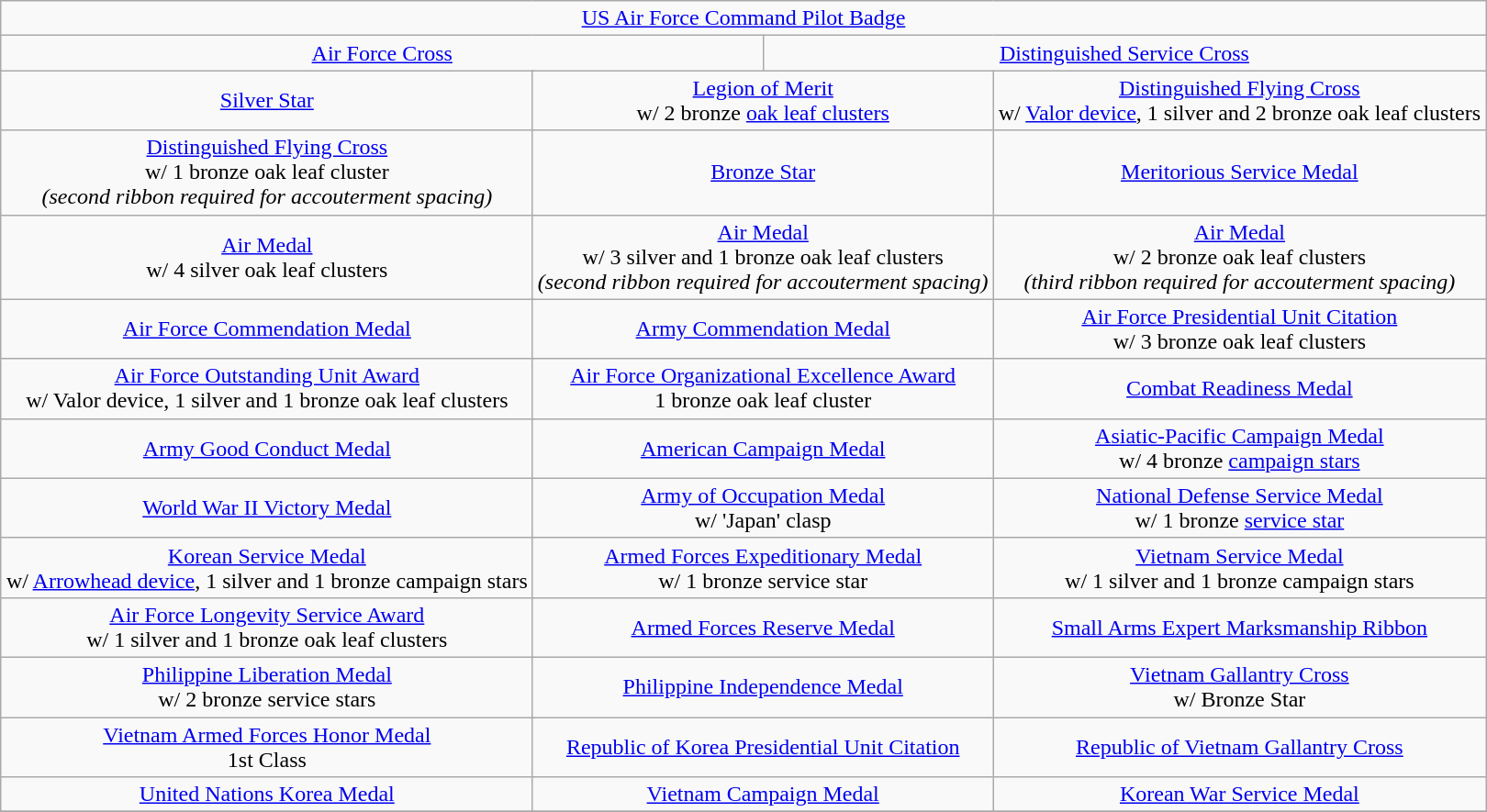<table class="wikitable" style="margin:1em auto; text-align:center;">
<tr>
<td colspan="12"><a href='#'>US Air Force Command Pilot Badge</a></td>
</tr>
<tr>
<td colspan="6"><a href='#'>Air Force Cross</a></td>
<td colspan="6"><a href='#'>Distinguished Service Cross</a></td>
</tr>
<tr>
<td colspan="4"><a href='#'>Silver Star</a></td>
<td colspan="4"><a href='#'>Legion of Merit</a><br>w/ 2 bronze <a href='#'>oak leaf clusters</a></td>
<td colspan="4"><a href='#'>Distinguished Flying Cross</a><br>w/ <a href='#'>Valor device</a>, 1 silver and 2 bronze oak leaf clusters</td>
</tr>
<tr>
<td colspan="4"><a href='#'>Distinguished Flying Cross</a><br>w/ 1 bronze oak leaf cluster<br><em>(second ribbon required for accouterment spacing)</em></td>
<td colspan="4"><a href='#'>Bronze Star</a></td>
<td colspan="4"><a href='#'>Meritorious Service Medal</a></td>
</tr>
<tr>
<td colspan="4"><a href='#'>Air Medal</a><br>w/ 4 silver oak leaf clusters</td>
<td colspan="4"><a href='#'>Air Medal</a><br>w/ 3 silver and 1 bronze oak leaf clusters<br><em>(second ribbon required for accouterment spacing)</em></td>
<td colspan="4"><a href='#'>Air Medal</a><br>w/ 2 bronze oak leaf clusters<br><em>(third ribbon required for accouterment spacing)</em></td>
</tr>
<tr>
<td colspan="4"><a href='#'>Air Force Commendation Medal</a></td>
<td colspan="4"><a href='#'>Army Commendation Medal</a></td>
<td colspan="4"><a href='#'>Air Force Presidential Unit Citation</a><br>w/ 3 bronze oak leaf clusters</td>
</tr>
<tr>
<td colspan="4"><a href='#'>Air Force Outstanding Unit Award</a><br>w/ Valor device, 1 silver and 1 bronze oak leaf clusters</td>
<td colspan="4"><a href='#'>Air Force Organizational Excellence Award</a><br>1 bronze oak leaf cluster</td>
<td colspan="4"><a href='#'>Combat Readiness Medal</a></td>
</tr>
<tr>
<td colspan="4"><a href='#'>Army Good Conduct Medal</a></td>
<td colspan="4"><a href='#'>American Campaign Medal</a></td>
<td colspan="4"><a href='#'>Asiatic-Pacific Campaign Medal</a><br>w/ 4 bronze <a href='#'>campaign stars</a></td>
</tr>
<tr>
<td colspan="4"><a href='#'>World War II Victory Medal</a></td>
<td colspan="4"><a href='#'>Army of Occupation Medal</a><br>w/ 'Japan' clasp</td>
<td colspan="4"><a href='#'>National Defense Service Medal</a><br>w/ 1 bronze <a href='#'>service star</a></td>
</tr>
<tr>
<td colspan="4"><a href='#'>Korean Service Medal</a><br>w/ <a href='#'>Arrowhead device</a>, 1 silver and 1 bronze campaign stars</td>
<td colspan="4"><a href='#'>Armed Forces Expeditionary Medal</a><br>w/ 1 bronze service star</td>
<td colspan="4"><a href='#'>Vietnam Service Medal</a><br>w/ 1 silver and 1 bronze campaign stars</td>
</tr>
<tr>
<td colspan="4"><a href='#'>Air Force Longevity Service Award</a><br>w/ 1 silver and 1 bronze oak leaf clusters</td>
<td colspan="4"><a href='#'>Armed Forces Reserve Medal</a></td>
<td colspan="4"><a href='#'>Small Arms Expert Marksmanship Ribbon</a></td>
</tr>
<tr>
<td colspan="4"><a href='#'>Philippine Liberation Medal</a><br>w/ 2 bronze service stars</td>
<td colspan="4"><a href='#'>Philippine Independence Medal</a></td>
<td colspan="4"><a href='#'>Vietnam Gallantry Cross</a><br>w/ Bronze Star</td>
</tr>
<tr>
<td colspan="4"><a href='#'>Vietnam Armed Forces Honor Medal</a><br>1st Class</td>
<td colspan="4"><a href='#'>Republic of Korea Presidential Unit Citation</a></td>
<td colspan="4"><a href='#'>Republic of Vietnam Gallantry Cross</a></td>
</tr>
<tr>
<td colspan="4"><a href='#'>United Nations Korea Medal</a></td>
<td colspan="4"><a href='#'>Vietnam Campaign Medal</a></td>
<td colspan="4"><a href='#'>Korean War Service Medal</a></td>
</tr>
<tr>
</tr>
</table>
